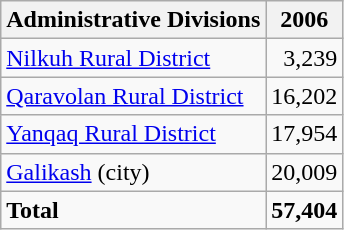<table class="wikitable">
<tr>
<th>Administrative Divisions</th>
<th>2006</th>
</tr>
<tr>
<td><a href='#'>Nilkuh Rural District</a></td>
<td style="text-align: right;">3,239</td>
</tr>
<tr>
<td><a href='#'>Qaravolan Rural District</a></td>
<td style="text-align: right;">16,202</td>
</tr>
<tr>
<td><a href='#'>Yanqaq Rural District</a></td>
<td style="text-align: right;">17,954</td>
</tr>
<tr>
<td><a href='#'>Galikash</a> (city)</td>
<td style="text-align: right;">20,009</td>
</tr>
<tr>
<td><strong>Total</strong></td>
<td style="text-align: right;"><strong>57,404</strong></td>
</tr>
</table>
